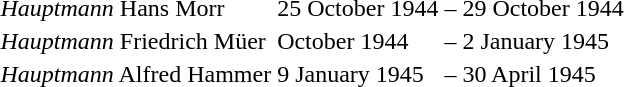<table>
<tr>
<td><em>Hauptmann</em> Hans Morr</td>
<td>25 October 1944</td>
<td>–</td>
<td>29 October 1944</td>
</tr>
<tr>
<td><em>Hauptmann</em> Friedrich Müer</td>
<td>October 1944</td>
<td>–</td>
<td>2 January 1945</td>
</tr>
<tr>
<td><em>Hauptmann</em> Alfred Hammer</td>
<td>9 January 1945</td>
<td>–</td>
<td>30 April 1945</td>
</tr>
</table>
